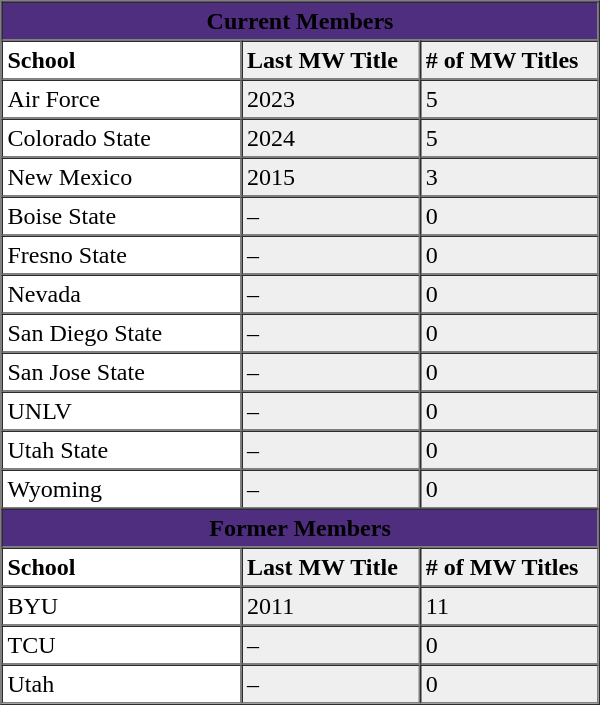<table border="1" cellpadding="3" cellspacing="0" align="right" width="400px">
<tr>
<td colspan=4 align="center" bgcolor="#4F2D7F"><span><strong>Current Members</strong></span></td>
</tr>
<tr>
<td style="background:#ffffff;" width="110"><strong>School</strong></td>
<td style="background:#efefef;" width="80"><strong>Last MW Title</strong></td>
<td style="background:#efefef;" width="80"><strong># of MW Titles</strong></td>
</tr>
<tr>
<td bgcolor="#ffffff">Air Force</td>
<td bgcolor="#efefef">2023</td>
<td bgcolor="#efefef">5</td>
</tr>
<tr>
<td bgcolor="#ffffff">Colorado State</td>
<td bgcolor="#efefef">2024</td>
<td bgcolor="#efefef">5</td>
</tr>
<tr>
<td bgcolor="#ffffff">New Mexico</td>
<td bgcolor="#efefef">2015</td>
<td bgcolor="#efefef">3</td>
</tr>
<tr>
<td bgcolor="#ffffff">Boise State</td>
<td bgcolor="#efefef">–</td>
<td bgcolor="#efefef">0</td>
</tr>
<tr>
<td bgcolor="#ffffff">Fresno State</td>
<td bgcolor="#efefef">–</td>
<td bgcolor="#efefef">0</td>
</tr>
<tr>
<td bgcolor="#ffffff">Nevada</td>
<td bgcolor="#efefef">–</td>
<td bgcolor="#efefef">0</td>
</tr>
<tr>
<td bgcolor="#ffffff">San Diego State</td>
<td bgcolor="#efefef">–</td>
<td bgcolor="#efefef">0</td>
</tr>
<tr>
<td bgcolor="#ffffff">San Jose State</td>
<td bgcolor="#efefef">–</td>
<td bgcolor="#efefef">0</td>
</tr>
<tr>
<td bgcolor="#ffffff">UNLV</td>
<td bgcolor="#efefef">–</td>
<td bgcolor="#efefef">0</td>
</tr>
<tr>
<td bgcolor="#ffffff">Utah State</td>
<td bgcolor="#efefef">–</td>
<td bgcolor="#efefef">0</td>
</tr>
<tr>
<td bgcolor="#ffffff">Wyoming</td>
<td bgcolor="#efefef">–</td>
<td bgcolor="#efefef">0</td>
</tr>
<tr>
<td colspan=4 align="center" bgcolor="#4F2D7F"><span><strong>Former Members</strong></span></td>
</tr>
<tr>
<td style="background:#ffffff;" width="110"><strong>School</strong></td>
<td style="background:#efefef;" width="80"><strong>Last MW Title</strong></td>
<td style="background:#efefef;" width="80"><strong># of MW Titles</strong></td>
</tr>
<tr>
<td bgcolor="#ffffff">BYU</td>
<td bgcolor="#efefef">2011</td>
<td bgcolor="#efefef">11</td>
</tr>
<tr>
<td bgcolor="#ffffff">TCU</td>
<td bgcolor="#efefef">–</td>
<td bgcolor="#efefef">0</td>
</tr>
<tr>
<td bgcolor="#ffffff">Utah</td>
<td bgcolor="#efefef">–</td>
<td bgcolor="#efefef">0</td>
</tr>
</table>
